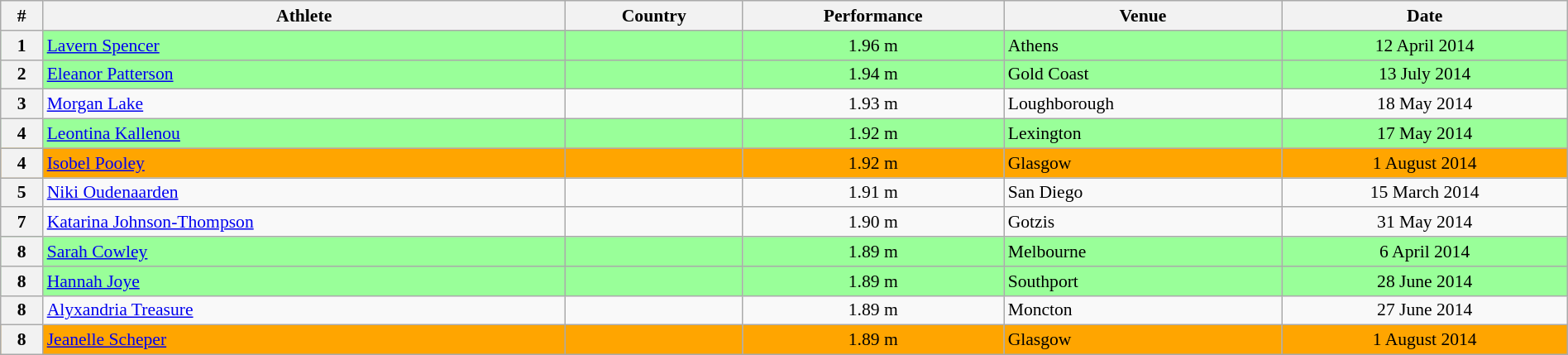<table class="wikitable" width=100% style="font-size:90%; text-align:center;">
<tr>
<th>#</th>
<th>Athlete</th>
<th>Country</th>
<th>Performance</th>
<th>Venue</th>
<th>Date</th>
</tr>
<tr bgcolor="99FF99">
<th>1</th>
<td align=left><a href='#'>Lavern Spencer</a></td>
<td align=left></td>
<td>1.96 m</td>
<td align=left> Athens</td>
<td>12 April 2014</td>
</tr>
<tr bgcolor="99FF99">
<th>2</th>
<td align=left><a href='#'>Eleanor Patterson</a></td>
<td align=left></td>
<td>1.94 m</td>
<td align=left> Gold Coast</td>
<td>13 July 2014</td>
</tr>
<tr>
<th>3</th>
<td align=left><a href='#'>Morgan Lake</a></td>
<td align=left></td>
<td>1.93 m</td>
<td align=left> Loughborough</td>
<td>18 May 2014</td>
</tr>
<tr bgcolor="99FF99">
<th>4</th>
<td align=left><a href='#'>Leontina Kallenou</a></td>
<td align=left></td>
<td>1.92 m</td>
<td align=left> Lexington</td>
<td>17 May 2014</td>
</tr>
<tr bgcolor="orange">
<th>4</th>
<td align=left><a href='#'>Isobel Pooley</a></td>
<td align=left></td>
<td>1.92 m</td>
<td align=left> Glasgow</td>
<td>1 August 2014</td>
</tr>
<tr>
<th>5</th>
<td align=left><a href='#'>Niki Oudenaarden</a></td>
<td align=left></td>
<td>1.91 m</td>
<td align=left> San Diego</td>
<td>15 March 2014</td>
</tr>
<tr>
<th>7</th>
<td align=left><a href='#'>Katarina Johnson-Thompson</a></td>
<td align=left></td>
<td>1.90 m</td>
<td align=left> Gotzis</td>
<td>31 May 2014</td>
</tr>
<tr bgcolor="99FF99">
<th>8</th>
<td align=left><a href='#'>Sarah Cowley</a></td>
<td align=left></td>
<td>1.89 m</td>
<td align=left> Melbourne</td>
<td>6 April 2014</td>
</tr>
<tr bgcolor="99FF99">
<th>8</th>
<td align=left><a href='#'>Hannah Joye</a></td>
<td align=left></td>
<td>1.89 m</td>
<td align=left> Southport</td>
<td>28 June 2014</td>
</tr>
<tr>
<th>8</th>
<td align=left><a href='#'>Alyxandria Treasure</a></td>
<td align=left></td>
<td>1.89 m</td>
<td align=left> Moncton</td>
<td>27 June 2014</td>
</tr>
<tr bgcolor="orange">
<th>8</th>
<td align=left><a href='#'>Jeanelle Scheper</a></td>
<td align=left></td>
<td>1.89 m</td>
<td align=left> Glasgow</td>
<td>1 August 2014</td>
</tr>
</table>
